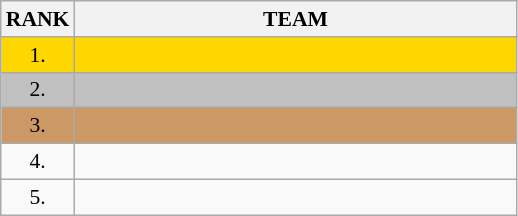<table class="wikitable" style="border-collapse: collapse; font-size: 90%;">
<tr>
<th>RANK</th>
<th align="center" style="width: 20em">TEAM</th>
</tr>
<tr bgcolor=gold>
<td align="center">1.</td>
<td> </td>
</tr>
<tr bgcolor=silver>
<td align="center">2.</td>
<td></td>
</tr>
<tr bgcolor=#cc9966>
<td align="center">3.</td>
<td></td>
</tr>
<tr>
<td align="center">4.</td>
<td></td>
</tr>
<tr>
<td align="center">5.</td>
<td></td>
</tr>
</table>
